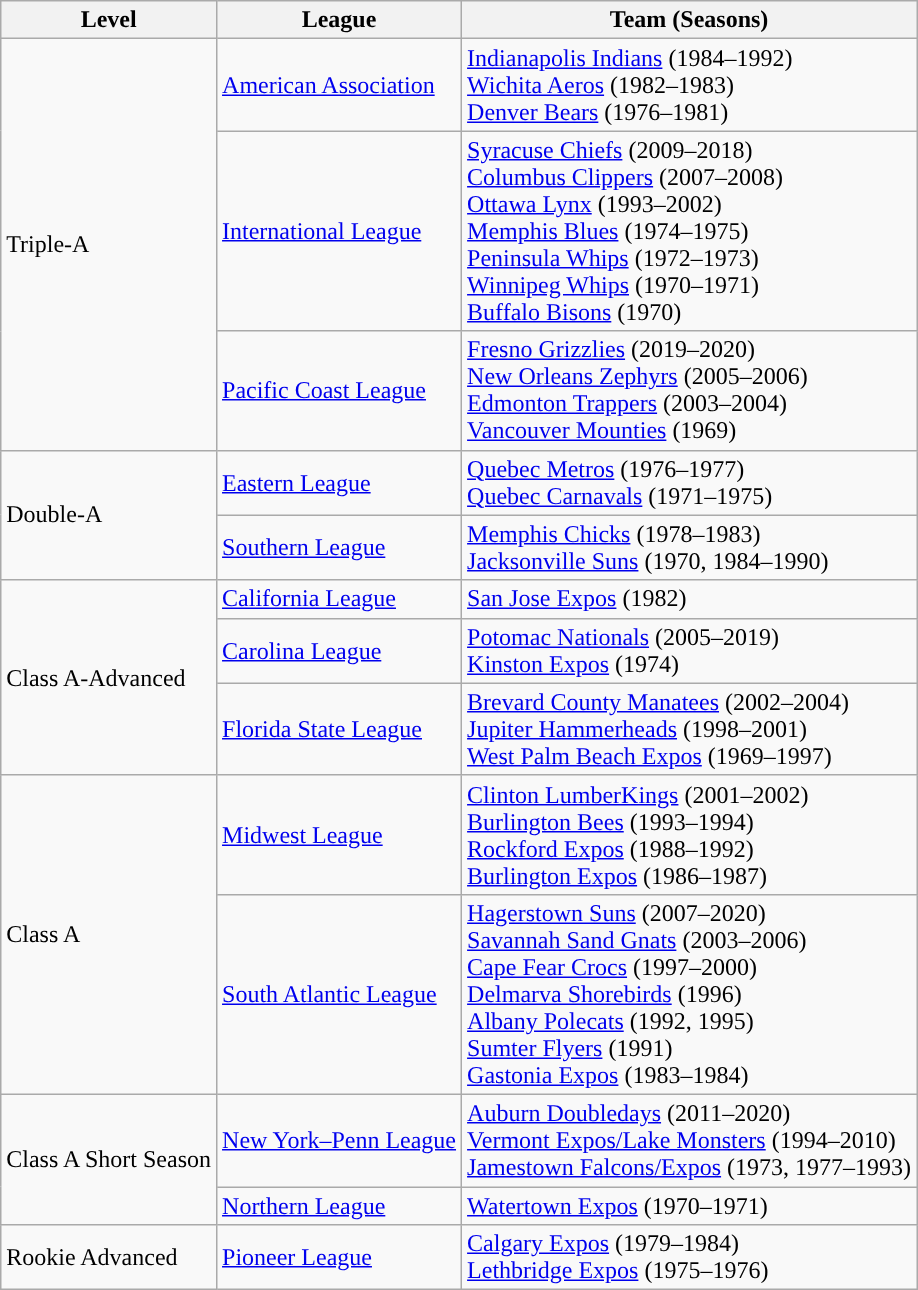<table class="wikitable">
<tr>
<th style="text-align:center; ">Level</th>
<th style="text-align:center; ">League</th>
<th style="text-align:center; ">Team (Seasons)</th>
</tr>
<tr>
<td rowspan=3>Triple-A</td>
<td><a href='#'>American Association</a></td>
<td><a href='#'>Indianapolis Indians</a> (1984–1992) <br><a href='#'>Wichita Aeros</a> (1982–1983) <br><a href='#'>Denver Bears</a> (1976–1981)</td>
</tr>
<tr>
<td><a href='#'>International League</a></td>
<td><a href='#'>Syracuse Chiefs</a> (2009–2018) <br><a href='#'>Columbus Clippers</a> (2007–2008) <br><a href='#'>Ottawa Lynx</a> (1993–2002) <br><a href='#'>Memphis Blues</a> (1974–1975) <br><a href='#'>Peninsula Whips</a> (1972–1973) <br><a href='#'>Winnipeg Whips</a> (1970–1971) <br><a href='#'>Buffalo Bisons</a> (1970)</td>
</tr>
<tr>
<td><a href='#'>Pacific Coast League</a></td>
<td><a href='#'>Fresno Grizzlies</a> (2019–2020) <br><a href='#'>New Orleans Zephyrs</a> (2005–2006) <br><a href='#'>Edmonton Trappers</a> (2003–2004) <br><a href='#'>Vancouver Mounties</a> (1969)</td>
</tr>
<tr>
<td rowspan=2>Double-A</td>
<td><a href='#'>Eastern League</a></td>
<td><a href='#'>Quebec Metros</a> (1976–1977) <br><a href='#'>Quebec Carnavals</a> (1971–1975)</td>
</tr>
<tr>
<td><a href='#'>Southern League</a></td>
<td><a href='#'>Memphis Chicks</a> (1978–1983) <br><a href='#'>Jacksonville Suns</a> (1970, 1984–1990)</td>
</tr>
<tr>
<td rowspan=3>Class A-Advanced</td>
<td><a href='#'>California League</a></td>
<td><a href='#'>San Jose Expos</a> (1982)</td>
</tr>
<tr>
<td><a href='#'>Carolina League</a></td>
<td><a href='#'>Potomac Nationals</a> (2005–2019) <br><a href='#'>Kinston Expos</a> (1974)</td>
</tr>
<tr>
<td><a href='#'>Florida State League</a></td>
<td><a href='#'>Brevard County Manatees</a> (2002–2004) <br><a href='#'>Jupiter Hammerheads</a> (1998–2001) <br><a href='#'>West Palm Beach Expos</a> (1969–1997)</td>
</tr>
<tr>
<td rowspan=2>Class A</td>
<td><a href='#'>Midwest League</a></td>
<td><a href='#'>Clinton LumberKings</a> (2001–2002) <br><a href='#'>Burlington Bees</a> (1993–1994) <br><a href='#'>Rockford Expos</a> (1988–1992) <br><a href='#'>Burlington Expos</a> (1986–1987)</td>
</tr>
<tr>
<td><a href='#'>South Atlantic League</a></td>
<td><a href='#'>Hagerstown Suns</a> (2007–2020)<br><a href='#'>Savannah Sand Gnats</a> (2003–2006) <br><a href='#'>Cape Fear Crocs</a> (1997–2000) <br><a href='#'>Delmarva Shorebirds</a> (1996) <br><a href='#'>Albany Polecats</a> (1992, 1995) <br><a href='#'>Sumter Flyers</a> (1991) <br><a href='#'>Gastonia Expos</a> (1983–1984)</td>
</tr>
<tr>
<td rowspan=2>Class A Short Season</td>
<td><a href='#'>New York–Penn League</a></td>
<td><a href='#'>Auburn Doubledays</a> (2011–2020)<br><a href='#'>Vermont Expos/Lake Monsters</a> (1994–2010)<br><a href='#'>Jamestown Falcons/Expos</a> (1973, 1977–1993)</td>
</tr>
<tr>
<td><a href='#'>Northern League</a></td>
<td><a href='#'>Watertown Expos</a> (1970–1971)</td>
</tr>
<tr>
<td rowspan=2>Rookie Advanced</td>
<td rowspan=2><a href='#'>Pioneer League</a></td>
<td><a href='#'>Calgary Expos</a> (1979–1984)<br><a href='#'>Lethbridge Expos</a> (1975–1976)</td>
</tr>
</table>
